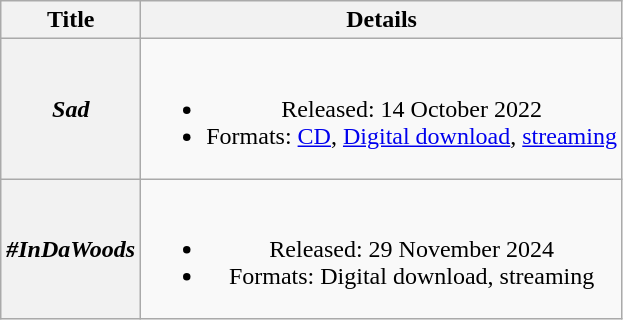<table class="wikitable plainrowheaders" style="text-align:center">
<tr>
<th scope="col">Title</th>
<th scope="col">Details</th>
</tr>
<tr>
<th scope="row"><em>Sad</em></th>
<td><br><ul><li>Released: 14 October 2022</li><li>Formats: <a href='#'>CD</a>, <a href='#'>Digital download</a>, <a href='#'>streaming</a></li></ul></td>
</tr>
<tr>
<th scope="row"><em>#InDaWoods</em></th>
<td><br><ul><li>Released: 29 November 2024</li><li>Formats: Digital download, streaming</li></ul></td>
</tr>
</table>
